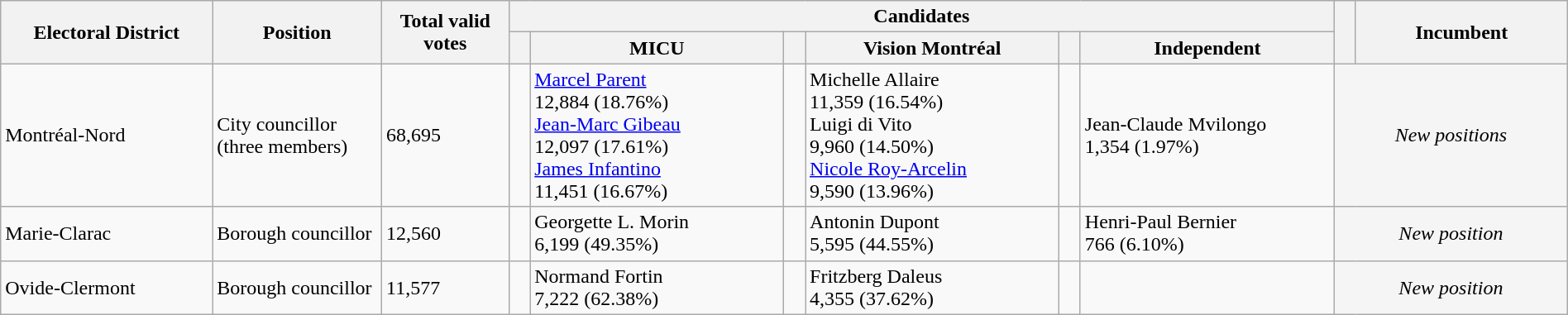<table class="wikitable" width="100%">
<tr>
<th width=10% rowspan=2>Electoral District</th>
<th width=8% rowspan=2>Position</th>
<th width=6% rowspan=2>Total valid votes</th>
<th colspan=6>Candidates</th>
<th width=1% rowspan=2> </th>
<th width=10% rowspan=2>Incumbent</th>
</tr>
<tr>
<th width=1% > </th>
<th width=12% >MICU</th>
<th width=1% > </th>
<th width=12% >Vision Montréal</th>
<th width=1% > </th>
<th width=12% >Independent</th>
</tr>
<tr>
<td>Montréal-Nord</td>
<td>City councillor<br>(three members)</td>
<td>68,695</td>
<td> </td>
<td><a href='#'>Marcel Parent</a><br>12,884 (18.76%)<br><a href='#'>Jean-Marc Gibeau</a><br>12,097 (17.61%)<br><a href='#'>James Infantino</a><br>11,451 (16.67%)</td>
<td></td>
<td>Michelle Allaire<br>11,359 (16.54%)<br>Luigi di Vito<br>9,960 (14.50%)<br><a href='#'>Nicole Roy-Arcelin</a><br>9,590 (13.96%)</td>
<td></td>
<td>Jean-Claude Mvilongo<br>1,354 (1.97%)</td>
<td colspan="2" style="background:whitesmoke; text-align:center;"><em>New positions</em></td>
</tr>
<tr>
<td>Marie-Clarac</td>
<td>Borough councillor</td>
<td>12,560</td>
<td> </td>
<td>Georgette L. Morin<br>6,199 (49.35%)</td>
<td></td>
<td>Antonin Dupont<br>5,595 (44.55%)</td>
<td></td>
<td>Henri-Paul Bernier<br>766 (6.10%)</td>
<td colspan="2" style="background:whitesmoke; text-align:center;"><em>New position</em></td>
</tr>
<tr>
<td>Ovide-Clermont</td>
<td>Borough councillor</td>
<td>11,577</td>
<td> </td>
<td>Normand Fortin<br>7,222 (62.38%)</td>
<td></td>
<td>Fritzberg Daleus<br>4,355 (37.62%)</td>
<td></td>
<td></td>
<td colspan="2" style="background:whitesmoke; text-align:center;"><em>New position</em></td>
</tr>
</table>
